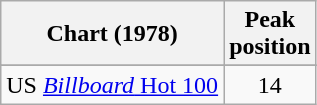<table class="wikitable sortable">
<tr>
<th style="text-align:center;">Chart (1978)</th>
<th style="text-align:center;">Peak <br>position</th>
</tr>
<tr>
</tr>
<tr>
</tr>
<tr>
</tr>
<tr>
</tr>
<tr>
<td align="left">US <a href='#'><em>Billboard</em> Hot 100</a></td>
<td align="center">14</td>
</tr>
</table>
